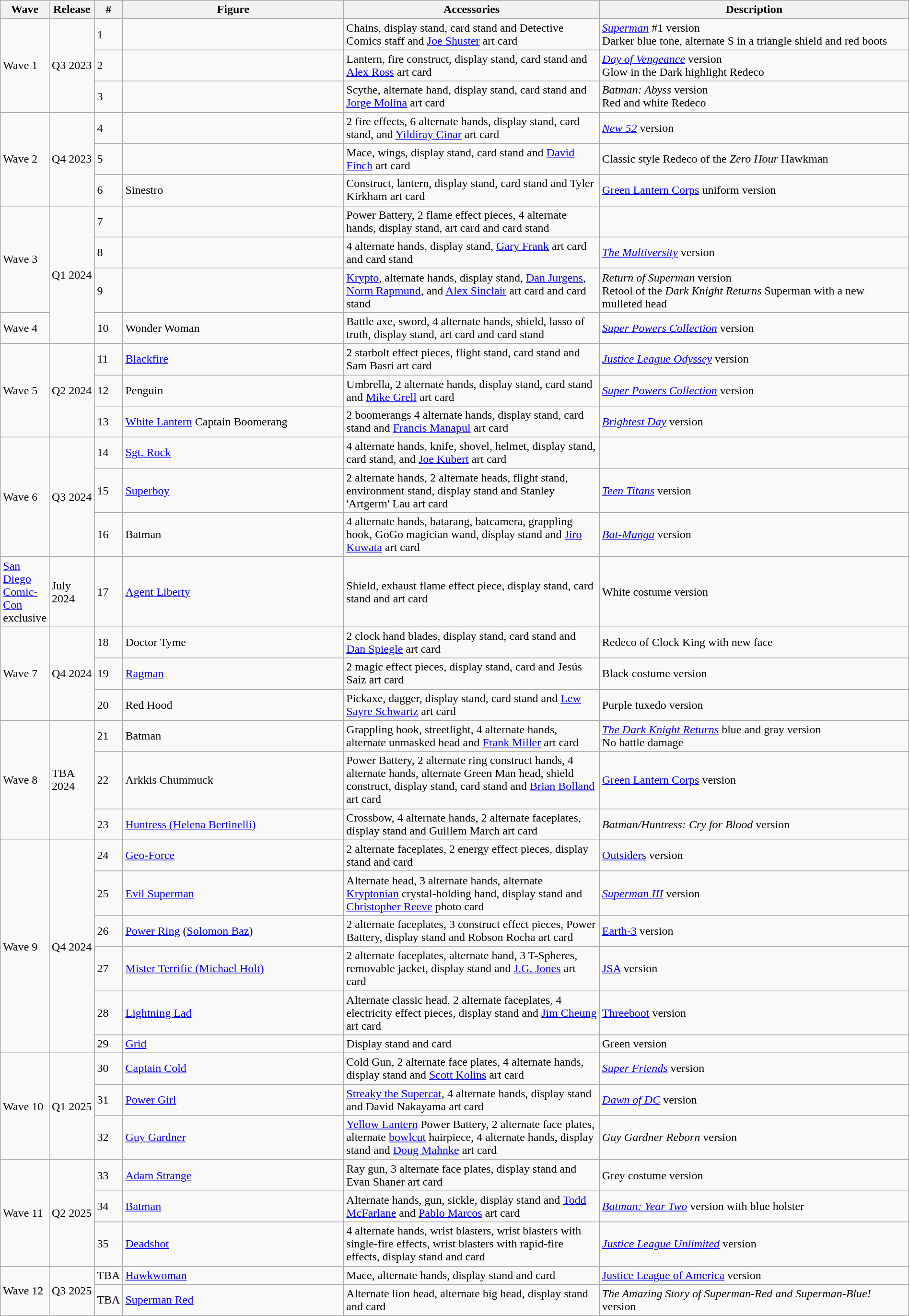<table class="wikitable" style="width:100%;">
<tr>
<th width=5%!scope="col">Wave</th>
<th width=5%!scope="col">Release</th>
<th width=1%!scope="col">#</th>
<th width=25%!scope="col">Figure</th>
<th width=29%!scope="col">Accessories</th>
<th width=35%!scope="col">Description</th>
</tr>
<tr>
<td rowspan=3>Wave 1</td>
<td rowspan=3>Q3 2023</td>
<td>1</td>
<td></td>
<td>Chains, display stand, card stand and Detective Comics staff and <a href='#'>Joe Shuster</a> art card</td>
<td><em><a href='#'>Superman</a></em> #1 version<br>Darker blue tone, alternate S in a triangle shield and red boots</td>
</tr>
<tr>
<td>2</td>
<td></td>
<td>Lantern, fire construct, display stand, card stand and <a href='#'>Alex Ross</a> art card</td>
<td><em><a href='#'>Day of Vengeance</a></em> version<br>Glow in the Dark highlight Redeco</td>
</tr>
<tr>
<td>3</td>
<td></td>
<td>Scythe, alternate hand, display stand, card stand and <a href='#'>Jorge Molina</a> art card</td>
<td><em>Batman: Abyss</em> version<br>Red and white Redeco</td>
</tr>
<tr>
<td rowspan=3>Wave 2</td>
<td rowspan=3>Q4 2023</td>
<td>4</td>
<td></td>
<td>2 fire effects, 6 alternate hands, display stand, card stand, and <a href='#'>Yildiray Cinar</a> art card</td>
<td><em><a href='#'>New 52</a></em> version</td>
</tr>
<tr>
<td>5</td>
<td></td>
<td>Mace, wings, display stand, card stand and <a href='#'>David Finch</a> art card</td>
<td>Classic style Redeco of the <em>Zero Hour</em> Hawkman</td>
</tr>
<tr>
<td>6</td>
<td>Sinestro</td>
<td>Construct, lantern, display stand, card stand and Tyler Kirkham art card</td>
<td><a href='#'>Green Lantern Corps</a> uniform version</td>
</tr>
<tr>
<td rowspan=3>Wave 3</td>
<td rowspan=4>Q1 2024</td>
<td>7</td>
<td></td>
<td>Power Battery, 2 flame effect pieces, 4 alternate hands, display stand, art card and card stand</td>
<td></td>
</tr>
<tr>
<td>8</td>
<td></td>
<td>4 alternate hands, display stand, <a href='#'>Gary Frank</a> art card and card stand</td>
<td><em><a href='#'>The Multiversity</a></em> version</td>
</tr>
<tr>
<td>9</td>
<td></td>
<td><a href='#'>Krypto</a>, alternate hands, display stand, <a href='#'>Dan Jurgens</a>, <a href='#'>Norm Rapmund</a>, and <a href='#'>Alex Sinclair</a> art card and card stand</td>
<td><em>Return of Superman</em> version<br>Retool of the <em>Dark Knight Returns</em> Superman with a new mulleted head</td>
</tr>
<tr>
<td>Wave 4</td>
<td>10</td>
<td>Wonder Woman</td>
<td>Battle axe, sword, 4 alternate hands, shield, lasso of truth, display stand, art card and card stand</td>
<td><em><a href='#'>Super Powers Collection</a></em> version</td>
</tr>
<tr>
<td rowspan=3>Wave 5</td>
<td rowspan=3>Q2 2024</td>
<td>11</td>
<td><a href='#'>Blackfire</a></td>
<td>2 starbolt effect pieces, flight stand, card stand and Sam Basri art card</td>
<td><em><a href='#'>Justice League Odyssey</a></em> version</td>
</tr>
<tr>
<td>12</td>
<td>Penguin</td>
<td>Umbrella, 2 alternate hands, display stand, card stand and <a href='#'>Mike Grell</a> art card</td>
<td><em><a href='#'>Super Powers Collection</a></em> version</td>
</tr>
<tr>
<td>13</td>
<td><a href='#'>White Lantern</a> Captain Boomerang</td>
<td>2 boomerangs 4 alternate hands, display stand, card stand and <a href='#'>Francis Manapul</a> art card</td>
<td><em><a href='#'>Brightest Day</a></em> version</td>
</tr>
<tr>
<td rowspan=3>Wave 6</td>
<td rowspan=3>Q3 2024</td>
<td>14</td>
<td><a href='#'>Sgt. Rock</a></td>
<td>4 alternate hands, knife, shovel, helmet, display stand, card stand, and <a href='#'>Joe Kubert</a> art card</td>
<td></td>
</tr>
<tr>
<td>15</td>
<td><a href='#'>Superboy</a></td>
<td>2 alternate hands, 2 alternate heads, flight stand, environment stand, display stand and Stanley 'Artgerm' Lau art card</td>
<td><em><a href='#'>Teen Titans</a></em> version</td>
</tr>
<tr>
<td>16</td>
<td>Batman</td>
<td>4 alternate hands, batarang, batcamera, grappling hook, GoGo magician wand, display stand and <a href='#'>Jiro Kuwata</a> art card</td>
<td><em><a href='#'>Bat-Manga</a></em> version</td>
</tr>
<tr>
<td><a href='#'>San Diego Comic-Con</a> exclusive</td>
<td>July 2024</td>
<td>17</td>
<td><a href='#'>Agent Liberty</a></td>
<td>Shield, exhaust flame effect piece, display stand, card stand and art card</td>
<td>White costume version</td>
</tr>
<tr>
<td rowspan=3>Wave 7</td>
<td rowspan=3>Q4 2024</td>
<td>18</td>
<td>Doctor Tyme</td>
<td>2 clock hand blades, display stand, card stand and <a href='#'>Dan Spiegle</a> art card</td>
<td>Redeco of Clock King with new face</td>
</tr>
<tr>
<td>19</td>
<td><a href='#'>Ragman</a></td>
<td>2 magic effect pieces, display stand, card and Jesús Saíz art card</td>
<td>Black costume version</td>
</tr>
<tr>
<td>20</td>
<td>Red Hood</td>
<td>Pickaxe, dagger, display stand, card stand and <a href='#'>Lew Sayre Schwartz</a> art card</td>
<td>Purple tuxedo version</td>
</tr>
<tr>
<td rowspan=3>Wave 8</td>
<td rowspan=3>TBA 2024</td>
<td>21</td>
<td>Batman</td>
<td>Grappling hook, streetlight, 4 alternate hands, alternate unmasked head and <a href='#'>Frank Miller</a> art card</td>
<td><em><a href='#'>The Dark Knight Returns</a></em> blue and gray version<br>No battle damage</td>
</tr>
<tr>
<td>22</td>
<td>Arkkis Chummuck</td>
<td>Power Battery, 2 alternate ring construct hands, 4 alternate hands, alternate Green Man head, shield construct, display stand, card stand and <a href='#'>Brian Bolland</a> art card</td>
<td><a href='#'>Green Lantern Corps</a> version</td>
</tr>
<tr>
<td>23</td>
<td><a href='#'>Huntress (Helena Bertinelli)</a></td>
<td>Crossbow, 4 alternate hands, 2 alternate faceplates, display stand and Guillem March art card</td>
<td><em>Batman/Huntress: Cry for Blood</em> version</td>
</tr>
<tr>
<td rowspan=6>Wave 9</td>
<td rowspan=6>Q4 2024</td>
<td>24</td>
<td><a href='#'>Geo-Force</a></td>
<td>2 alternate faceplates, 2 energy effect pieces, display stand and card</td>
<td><a href='#'>Outsiders</a> version</td>
</tr>
<tr>
<td>25</td>
<td><a href='#'>Evil Superman</a></td>
<td>Alternate head, 3 alternate hands, alternate <a href='#'>Kryptonian</a> crystal-holding hand, display stand and <a href='#'>Christopher Reeve</a> photo card</td>
<td><em><a href='#'>Superman III</a></em> version</td>
</tr>
<tr>
<td>26</td>
<td><a href='#'>Power Ring</a> (<a href='#'>Solomon Baz</a>)</td>
<td>2 alternate faceplates, 3 construct effect pieces, Power Battery, display stand and Robson Rocha art card</td>
<td><a href='#'>Earth-3</a> version</td>
</tr>
<tr>
<td>27</td>
<td><a href='#'>Mister Terrific (Michael Holt)</a></td>
<td>2 alternate faceplates, alternate hand, 3 T-Spheres, removable jacket, display stand and <a href='#'>J.G. Jones</a> art card</td>
<td><a href='#'>JSA</a> version</td>
</tr>
<tr>
<td>28</td>
<td><a href='#'>Lightning Lad</a></td>
<td>Alternate classic head, 2 alternate faceplates, 4 electricity effect pieces, display stand and <a href='#'>Jim Cheung</a> art card</td>
<td><a href='#'>Threeboot</a> version</td>
</tr>
<tr>
<td>29</td>
<td><a href='#'>Grid</a></td>
<td>Display stand and card</td>
<td>Green version</td>
</tr>
<tr>
<td rowspan=3>Wave 10</td>
<td rowspan=3>Q1 2025</td>
<td>30</td>
<td><a href='#'>Captain Cold</a></td>
<td>Cold Gun, 2 alternate face plates, 4 alternate hands, display stand and <a href='#'>Scott Kolins</a> art card</td>
<td><em><a href='#'>Super Friends</a></em> version</td>
</tr>
<tr>
<td>31</td>
<td><a href='#'>Power Girl</a></td>
<td><a href='#'>Streaky the Supercat</a>, 4 alternate hands, display stand and David Nakayama art card</td>
<td><em><a href='#'>Dawn of DC</a></em> version</td>
</tr>
<tr>
<td>32</td>
<td><a href='#'>Guy Gardner</a></td>
<td><a href='#'>Yellow Lantern</a> Power Battery, 2 alternate face plates, alternate <a href='#'>bowlcut</a> hairpiece, 4 alternate hands, display stand and <a href='#'>Doug Mahnke</a> art card</td>
<td><em>Guy Gardner Reborn</em> version</td>
</tr>
<tr>
<td rowspan=3>Wave 11</td>
<td rowspan=3>Q2 2025</td>
<td>33</td>
<td><a href='#'>Adam Strange</a></td>
<td>Ray gun, 3 alternate face plates, display stand and Evan Shaner art card</td>
<td>Grey costume version</td>
</tr>
<tr>
<td>34</td>
<td><a href='#'>Batman</a></td>
<td>Alternate hands, gun, sickle, display stand and <a href='#'>Todd McFarlane</a> and <a href='#'>Pablo Marcos</a> art card</td>
<td><em><a href='#'>Batman: Year Two</a></em> version with blue holster</td>
</tr>
<tr>
<td>35</td>
<td><a href='#'>Deadshot</a></td>
<td>4 alternate hands, wrist blasters, wrist blasters with single-fire effects, wrist blasters with rapid-fire effects, display stand and card</td>
<td><em><a href='#'>Justice League Unlimited</a></em> version</td>
</tr>
<tr>
<td rowspan=2>Wave 12</td>
<td rowspan=2>Q3 2025</td>
<td>TBA</td>
<td><a href='#'>Hawkwoman</a></td>
<td>Mace, alternate hands, display stand and card</td>
<td><a href='#'>Justice League of America</a> version</td>
</tr>
<tr>
<td>TBA</td>
<td><a href='#'>Superman Red</a></td>
<td>Alternate lion head, alternate big head, display stand and card</td>
<td><em>The Amazing Story of Superman-Red and Superman-Blue!</em> version</td>
</tr>
</table>
